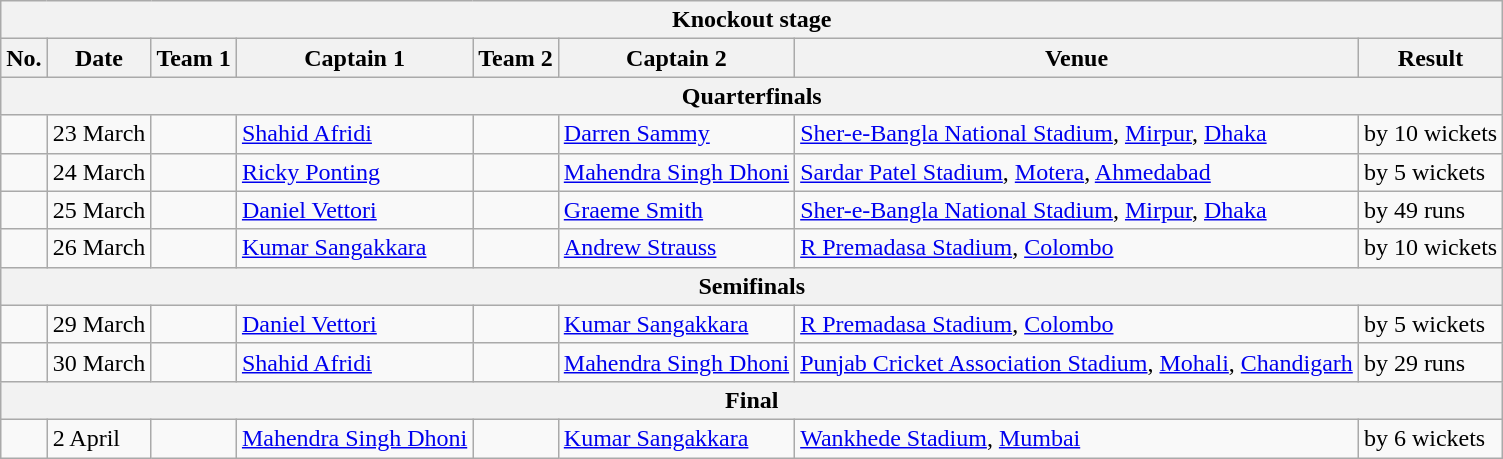<table class="wikitable">
<tr>
<th colspan="8">Knockout stage</th>
</tr>
<tr>
<th>No.</th>
<th>Date</th>
<th>Team 1</th>
<th>Captain 1</th>
<th>Team 2</th>
<th>Captain 2</th>
<th>Venue</th>
<th>Result</th>
</tr>
<tr>
<th colspan="8">Quarterfinals</th>
</tr>
<tr>
<td></td>
<td>23 March</td>
<td></td>
<td><a href='#'>Shahid Afridi</a></td>
<td></td>
<td><a href='#'>Darren Sammy</a></td>
<td><a href='#'>Sher-e-Bangla National Stadium</a>, <a href='#'>Mirpur</a>, <a href='#'>Dhaka</a></td>
<td> by 10 wickets</td>
</tr>
<tr>
<td></td>
<td>24 March</td>
<td></td>
<td><a href='#'>Ricky Ponting</a></td>
<td></td>
<td><a href='#'>Mahendra Singh Dhoni</a></td>
<td><a href='#'>Sardar Patel Stadium</a>, <a href='#'>Motera</a>, <a href='#'>Ahmedabad</a></td>
<td> by 5 wickets</td>
</tr>
<tr>
<td></td>
<td>25 March</td>
<td></td>
<td><a href='#'>Daniel Vettori</a></td>
<td></td>
<td><a href='#'>Graeme Smith</a></td>
<td><a href='#'>Sher-e-Bangla National Stadium</a>, <a href='#'>Mirpur</a>, <a href='#'>Dhaka</a></td>
<td> by 49 runs</td>
</tr>
<tr>
<td></td>
<td>26 March</td>
<td></td>
<td><a href='#'>Kumar Sangakkara</a></td>
<td></td>
<td><a href='#'>Andrew Strauss</a></td>
<td><a href='#'>R Premadasa Stadium</a>, <a href='#'>Colombo</a></td>
<td> by 10 wickets</td>
</tr>
<tr>
<th colspan="8">Semifinals</th>
</tr>
<tr>
<td></td>
<td>29 March</td>
<td></td>
<td><a href='#'>Daniel Vettori</a></td>
<td></td>
<td><a href='#'>Kumar Sangakkara</a></td>
<td><a href='#'>R Premadasa Stadium</a>, <a href='#'>Colombo</a></td>
<td> by 5 wickets</td>
</tr>
<tr>
<td></td>
<td>30 March</td>
<td></td>
<td><a href='#'>Shahid Afridi</a></td>
<td></td>
<td><a href='#'>Mahendra Singh Dhoni</a></td>
<td><a href='#'>Punjab Cricket Association Stadium</a>, <a href='#'>Mohali</a>, <a href='#'>Chandigarh</a></td>
<td> by 29 runs</td>
</tr>
<tr>
<th colspan="8">Final</th>
</tr>
<tr>
<td></td>
<td>2 April</td>
<td></td>
<td><a href='#'>Mahendra Singh Dhoni</a></td>
<td></td>
<td><a href='#'>Kumar Sangakkara</a></td>
<td><a href='#'>Wankhede Stadium</a>, <a href='#'>Mumbai</a></td>
<td> by 6 wickets</td>
</tr>
</table>
